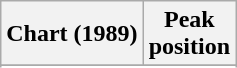<table class="wikitable plainrowheaders" style="text-align:center">
<tr>
<th>Chart (1989)</th>
<th>Peak<br>position</th>
</tr>
<tr>
</tr>
<tr>
</tr>
</table>
